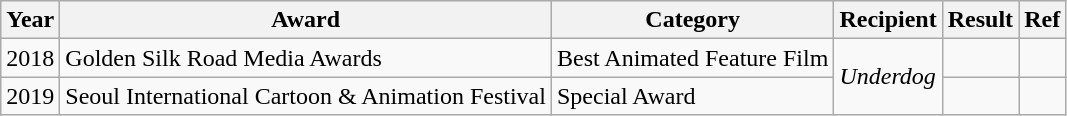<table class="wikitable">
<tr>
<th>Year</th>
<th>Award</th>
<th>Category</th>
<th>Recipient</th>
<th>Result</th>
<th>Ref</th>
</tr>
<tr>
<td>2018</td>
<td>Golden Silk Road Media Awards</td>
<td>Best Animated Feature Film</td>
<td rowspan="2"><em>Underdog</em></td>
<td></td>
<td></td>
</tr>
<tr>
<td>2019</td>
<td>Seoul International Cartoon & Animation Festival</td>
<td>Special Award</td>
<td></td>
<td></td>
</tr>
</table>
